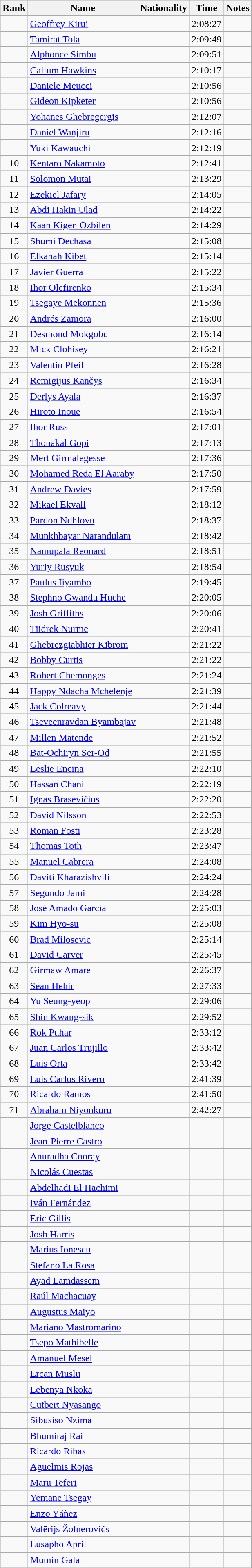<table class="wikitable sortable" style="text-align:center">
<tr>
<th>Rank</th>
<th>Name</th>
<th>Nationality</th>
<th>Time</th>
<th>Notes</th>
</tr>
<tr>
<td></td>
<td align=left><a href='#'>Geoffrey Kirui</a></td>
<td align=left></td>
<td>2:08:27</td>
<td></td>
</tr>
<tr>
<td></td>
<td align=left><a href='#'>Tamirat Tola</a></td>
<td align=left></td>
<td>2:09:49</td>
<td></td>
</tr>
<tr>
<td></td>
<td align=left><a href='#'>Alphonce Simbu</a></td>
<td align=left></td>
<td>2:09:51</td>
<td></td>
</tr>
<tr>
<td></td>
<td align=left><a href='#'>Callum Hawkins</a></td>
<td align=left></td>
<td>2:10:17</td>
<td></td>
</tr>
<tr>
<td></td>
<td align=left><a href='#'>Daniele Meucci</a></td>
<td align=left></td>
<td>2:10:56</td>
<td></td>
</tr>
<tr>
<td></td>
<td align=left><a href='#'>Gideon Kipketer</a></td>
<td align=left></td>
<td>2:10:56</td>
<td></td>
</tr>
<tr>
<td></td>
<td align=left><a href='#'>Yohanes Ghebregergis</a></td>
<td align=left></td>
<td>2:12:07</td>
<td></td>
</tr>
<tr>
<td></td>
<td align=left><a href='#'>Daniel Wanjiru</a></td>
<td align=left></td>
<td>2:12:16</td>
<td></td>
</tr>
<tr>
<td></td>
<td align=left><a href='#'>Yuki Kawauchi</a></td>
<td align=left></td>
<td>2:12:19</td>
<td></td>
</tr>
<tr>
<td>10</td>
<td align=left><a href='#'>Kentaro Nakamoto</a></td>
<td align=left></td>
<td>2:12:41</td>
<td></td>
</tr>
<tr>
<td>11</td>
<td align=left><a href='#'>Solomon Mutai</a></td>
<td align=left></td>
<td>2:13:29</td>
<td></td>
</tr>
<tr>
<td>12</td>
<td align=left><a href='#'>Ezekiel Jafary</a></td>
<td align=left></td>
<td>2:14:05</td>
<td></td>
</tr>
<tr>
<td>13</td>
<td align=left><a href='#'>Abdi Hakin Ulad</a></td>
<td align=left></td>
<td>2:14:22</td>
<td></td>
</tr>
<tr>
<td>14</td>
<td align=left><a href='#'>Kaan Kigen Özbilen</a></td>
<td align=left></td>
<td>2:14:29</td>
<td></td>
</tr>
<tr>
<td>15</td>
<td align=left><a href='#'>Shumi Dechasa</a></td>
<td align=left></td>
<td>2:15:08</td>
<td></td>
</tr>
<tr>
<td>16</td>
<td align=left><a href='#'>Elkanah Kibet</a></td>
<td align=left></td>
<td>2:15:14</td>
<td></td>
</tr>
<tr>
<td>17</td>
<td align=left><a href='#'>Javier Guerra</a></td>
<td align=left></td>
<td>2:15:22</td>
<td></td>
</tr>
<tr>
<td>18</td>
<td align=left><a href='#'>Ihor Olefirenko</a></td>
<td align=left></td>
<td>2:15:34</td>
<td></td>
</tr>
<tr>
<td>19</td>
<td align=left><a href='#'>Tsegaye Mekonnen</a></td>
<td align=left></td>
<td>2:15:36</td>
<td></td>
</tr>
<tr>
<td>20</td>
<td align=left><a href='#'>Andrés Zamora</a></td>
<td align=left></td>
<td>2:16:00</td>
<td></td>
</tr>
<tr>
<td>21</td>
<td align=left><a href='#'>Desmond Mokgobu</a></td>
<td align=left></td>
<td>2:16:14</td>
<td></td>
</tr>
<tr>
<td>22</td>
<td align=left><a href='#'>Mick Clohisey</a></td>
<td align=left></td>
<td>2:16:21</td>
<td></td>
</tr>
<tr>
<td>23</td>
<td align=left><a href='#'>Valentin Pfeil</a></td>
<td align=left></td>
<td>2:16:28</td>
<td></td>
</tr>
<tr>
<td>24</td>
<td align=left><a href='#'>Remigijus Kančys</a></td>
<td align=left></td>
<td>2:16:34</td>
<td></td>
</tr>
<tr>
<td>25</td>
<td align=left><a href='#'>Derlys Ayala</a></td>
<td align=left></td>
<td>2:16:37</td>
<td></td>
</tr>
<tr>
<td>26</td>
<td align=left><a href='#'>Hiroto Inoue</a></td>
<td align=left></td>
<td>2:16:54</td>
<td></td>
</tr>
<tr>
<td>27</td>
<td align=left><a href='#'>Ihor Russ</a></td>
<td align=left></td>
<td>2:17:01</td>
<td></td>
</tr>
<tr>
<td>28</td>
<td align=left><a href='#'>Thonakal Gopi</a></td>
<td align=left></td>
<td>2:17:13</td>
<td></td>
</tr>
<tr>
<td>29</td>
<td align=left><a href='#'>Mert Girmalegesse</a></td>
<td align=left></td>
<td>2:17:36</td>
<td></td>
</tr>
<tr>
<td>30</td>
<td align=left><a href='#'>Mohamed Reda El Aaraby</a></td>
<td align=left></td>
<td>2:17:50</td>
<td></td>
</tr>
<tr>
<td>31</td>
<td align=left><a href='#'>Andrew Davies</a></td>
<td align=left></td>
<td>2:17:59</td>
<td></td>
</tr>
<tr>
<td>32</td>
<td align=left><a href='#'>Mikael Ekvall</a></td>
<td align=left></td>
<td>2:18:12</td>
<td></td>
</tr>
<tr>
<td>33</td>
<td align=left><a href='#'>Pardon Ndhlovu</a></td>
<td align=left></td>
<td>2:18:37</td>
<td></td>
</tr>
<tr>
<td>34</td>
<td align=left><a href='#'>Munkhbayar Narandulam</a></td>
<td align=left></td>
<td>2:18:42</td>
<td></td>
</tr>
<tr>
<td>35</td>
<td align=left><a href='#'>Namupala Reonard</a></td>
<td align=left></td>
<td>2:18:51</td>
<td></td>
</tr>
<tr>
<td>36</td>
<td align=left><a href='#'>Yuriy Rusyuk</a></td>
<td align=left></td>
<td>2:18:54</td>
<td></td>
</tr>
<tr>
<td>37</td>
<td align=left><a href='#'>Paulus Iiyambo</a></td>
<td align=left></td>
<td>2:19:45</td>
<td></td>
</tr>
<tr>
<td>38</td>
<td align=left><a href='#'>Stephno Gwandu Huche</a></td>
<td align=left></td>
<td>2:20:05</td>
<td></td>
</tr>
<tr>
<td>39</td>
<td align=left><a href='#'>Josh Griffiths</a></td>
<td align=left></td>
<td>2:20:06</td>
<td></td>
</tr>
<tr>
<td>40</td>
<td align=left><a href='#'>Tiidrek Nurme</a></td>
<td align=left></td>
<td>2:20:41</td>
<td></td>
</tr>
<tr>
<td>41</td>
<td align=left><a href='#'>Ghebrezgiabhier Kibrom</a></td>
<td align=left></td>
<td>2:21:22</td>
<td></td>
</tr>
<tr>
<td>42</td>
<td align=left><a href='#'>Bobby Curtis</a></td>
<td align=left></td>
<td>2:21:22</td>
<td></td>
</tr>
<tr>
<td>43</td>
<td align=left><a href='#'>Robert Chemonges</a></td>
<td align=left></td>
<td>2:21:24</td>
<td></td>
</tr>
<tr>
<td>44</td>
<td align=left><a href='#'>Happy Ndacha Mchelenje</a></td>
<td align=left></td>
<td>2:21:39</td>
<td></td>
</tr>
<tr>
<td>45</td>
<td align=left><a href='#'>Jack Colreavy</a></td>
<td align=left></td>
<td>2:21:44</td>
<td></td>
</tr>
<tr>
<td>46</td>
<td align=left><a href='#'>Tseveenravdan Byambajav</a></td>
<td align=left></td>
<td>2:21:48</td>
<td></td>
</tr>
<tr>
<td>47</td>
<td align=left><a href='#'>Millen Matende</a></td>
<td align=left></td>
<td>2:21:52</td>
<td></td>
</tr>
<tr>
<td>48</td>
<td align=left><a href='#'>Bat-Ochiryn Ser-Od</a></td>
<td align=left></td>
<td>2:21:55</td>
<td></td>
</tr>
<tr>
<td>49</td>
<td align=left><a href='#'>Leslie Encina</a></td>
<td align=left></td>
<td>2:22:10</td>
<td></td>
</tr>
<tr>
<td>50</td>
<td align=left><a href='#'>Hassan Chani</a></td>
<td align=left></td>
<td>2:22:19</td>
<td></td>
</tr>
<tr>
<td>51</td>
<td align=left><a href='#'>Ignas Brasevičius</a></td>
<td align=left></td>
<td>2:22:20</td>
<td></td>
</tr>
<tr>
<td>52</td>
<td align=left><a href='#'>David Nilsson</a></td>
<td align=left></td>
<td>2:22:53</td>
<td></td>
</tr>
<tr>
<td>53</td>
<td align=left><a href='#'>Roman Fosti</a></td>
<td align=left></td>
<td>2:23:28</td>
<td></td>
</tr>
<tr>
<td>54</td>
<td align=left><a href='#'>Thomas Toth</a></td>
<td align=left></td>
<td>2:23:47</td>
<td></td>
</tr>
<tr>
<td>55</td>
<td align=left><a href='#'>Manuel Cabrera</a></td>
<td align=left></td>
<td>2:24:08</td>
<td></td>
</tr>
<tr>
<td>56</td>
<td align=left><a href='#'>Daviti Kharazishvili</a></td>
<td align=left></td>
<td>2:24:24</td>
<td></td>
</tr>
<tr>
<td>57</td>
<td align=left><a href='#'>Segundo Jami</a></td>
<td align=left></td>
<td>2:24:28</td>
<td></td>
</tr>
<tr>
<td>58</td>
<td align=left><a href='#'>José Amado García</a></td>
<td align=left></td>
<td>2:25:03</td>
<td></td>
</tr>
<tr>
<td>59</td>
<td align=left><a href='#'>Kim Hyo-su</a></td>
<td align=left></td>
<td>2:25:08</td>
<td></td>
</tr>
<tr>
<td>60</td>
<td align=left><a href='#'>Brad Milosevic</a></td>
<td align=left></td>
<td>2:25:14</td>
<td></td>
</tr>
<tr>
<td>61</td>
<td align=left><a href='#'>David Carver</a></td>
<td align=left></td>
<td>2:25:45</td>
<td></td>
</tr>
<tr>
<td>62</td>
<td align=left><a href='#'>Girmaw Amare</a></td>
<td align=left></td>
<td>2:26:37</td>
<td></td>
</tr>
<tr>
<td>63</td>
<td align=left><a href='#'>Sean Hehir</a></td>
<td align=left></td>
<td>2:27:33</td>
<td></td>
</tr>
<tr>
<td>64</td>
<td align=left><a href='#'>Yu Seung-yeop</a></td>
<td align=left></td>
<td>2:29:06</td>
<td></td>
</tr>
<tr>
<td>65</td>
<td align=left><a href='#'>Shin Kwang-sik</a></td>
<td align=left></td>
<td>2:29:52</td>
<td></td>
</tr>
<tr>
<td>66</td>
<td align=left><a href='#'>Rok Puhar</a></td>
<td align=left></td>
<td>2:33:12</td>
<td></td>
</tr>
<tr>
<td>67</td>
<td align=left><a href='#'>Juan Carlos Trujillo</a></td>
<td align=left></td>
<td>2:33:42</td>
<td></td>
</tr>
<tr>
<td>68</td>
<td align=left><a href='#'>Luis Orta</a></td>
<td align=left></td>
<td>2:33:42</td>
<td></td>
</tr>
<tr>
<td>69</td>
<td align=left><a href='#'>Luis Carlos Rivero</a></td>
<td align=left></td>
<td>2:41:39</td>
<td></td>
</tr>
<tr>
<td>70</td>
<td align=left><a href='#'>Ricardo Ramos</a></td>
<td align=left></td>
<td>2:41:50</td>
<td></td>
</tr>
<tr>
<td>71</td>
<td align=left><a href='#'>Abraham Niyonkuru</a></td>
<td align=left></td>
<td>2:42:27</td>
<td></td>
</tr>
<tr>
<td></td>
<td align=left><a href='#'>Jorge Castelblanco</a></td>
<td align=left></td>
<td></td>
<td></td>
</tr>
<tr>
<td></td>
<td align=left><a href='#'>Jean-Pierre Castro</a></td>
<td align=left></td>
<td></td>
<td></td>
</tr>
<tr>
<td></td>
<td align=left><a href='#'>Anuradha Cooray</a></td>
<td align=left></td>
<td></td>
<td></td>
</tr>
<tr>
<td></td>
<td align=left><a href='#'>Nicolás Cuestas</a></td>
<td align=left></td>
<td></td>
<td></td>
</tr>
<tr>
<td></td>
<td align=left><a href='#'>Abdelhadi El Hachimi</a></td>
<td align=left></td>
<td></td>
<td></td>
</tr>
<tr>
<td></td>
<td align=left><a href='#'>Iván Fernández</a></td>
<td align=left></td>
<td></td>
<td></td>
</tr>
<tr>
<td></td>
<td align=left><a href='#'>Eric Gillis</a></td>
<td align=left></td>
<td></td>
<td></td>
</tr>
<tr>
<td></td>
<td align=left><a href='#'>Josh Harris</a></td>
<td align=left></td>
<td></td>
<td></td>
</tr>
<tr>
<td></td>
<td align=left><a href='#'>Marius Ionescu</a></td>
<td align=left></td>
<td></td>
<td></td>
</tr>
<tr>
<td></td>
<td align=left><a href='#'>Stefano La Rosa</a></td>
<td align=left></td>
<td></td>
<td></td>
</tr>
<tr>
<td></td>
<td align=left><a href='#'>Ayad Lamdassem</a></td>
<td align=left></td>
<td></td>
<td></td>
</tr>
<tr>
<td></td>
<td align=left><a href='#'>Raúl Machacuay</a></td>
<td align=left></td>
<td></td>
<td></td>
</tr>
<tr>
<td></td>
<td align=left><a href='#'>Augustus Maiyo</a></td>
<td align=left></td>
<td></td>
<td></td>
</tr>
<tr>
<td></td>
<td align=left><a href='#'>Mariano Mastromarino</a></td>
<td align=left></td>
<td></td>
<td></td>
</tr>
<tr>
<td></td>
<td align=left><a href='#'>Tsepo Mathibelle</a></td>
<td align=left></td>
<td></td>
<td></td>
</tr>
<tr>
<td></td>
<td align=left><a href='#'>Amanuel Mesel</a></td>
<td align=left></td>
<td></td>
<td></td>
</tr>
<tr>
<td></td>
<td align=left><a href='#'>Ercan Muslu</a></td>
<td align=left></td>
<td></td>
<td></td>
</tr>
<tr>
<td></td>
<td align=left><a href='#'>Lebenya Nkoka</a></td>
<td align=left></td>
<td></td>
<td></td>
</tr>
<tr>
<td></td>
<td align=left><a href='#'>Cutbert Nyasango</a></td>
<td align=left></td>
<td></td>
<td></td>
</tr>
<tr>
<td></td>
<td align=left><a href='#'>Sibusiso Nzima</a></td>
<td align=left></td>
<td></td>
<td></td>
</tr>
<tr>
<td></td>
<td align=left><a href='#'>Bhumiraj Rai</a></td>
<td align=left></td>
<td></td>
<td></td>
</tr>
<tr>
<td></td>
<td align=left><a href='#'>Ricardo Ribas</a></td>
<td align=left></td>
<td></td>
<td></td>
</tr>
<tr>
<td></td>
<td align=left><a href='#'>Aguelmis Rojas</a></td>
<td align=left></td>
<td></td>
<td></td>
</tr>
<tr>
<td></td>
<td align=left><a href='#'>Maru Teferi</a></td>
<td align=left></td>
<td></td>
<td></td>
</tr>
<tr>
<td></td>
<td align=left><a href='#'>Yemane Tsegay</a></td>
<td align=left></td>
<td></td>
<td></td>
</tr>
<tr>
<td></td>
<td align=left><a href='#'>Enzo Yáñez</a></td>
<td align=left></td>
<td></td>
<td></td>
</tr>
<tr>
<td></td>
<td align=left><a href='#'>Valērijs Žolnerovičs</a></td>
<td align=left></td>
<td></td>
<td></td>
</tr>
<tr>
<td></td>
<td align=left><a href='#'>Lusapho April</a></td>
<td align=left></td>
<td></td>
<td></td>
</tr>
<tr>
<td></td>
<td align=left><a href='#'>Mumin Gala</a></td>
<td align=left></td>
<td></td>
<td></td>
</tr>
</table>
